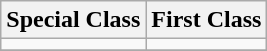<table align="center" class="wikitable">
<tr>
<th><strong>Special Class</strong></th>
<th><strong>First Class</strong></th>
</tr>
<tr>
<td align="center"></td>
<td align="center"></td>
</tr>
<tr>
</tr>
</table>
